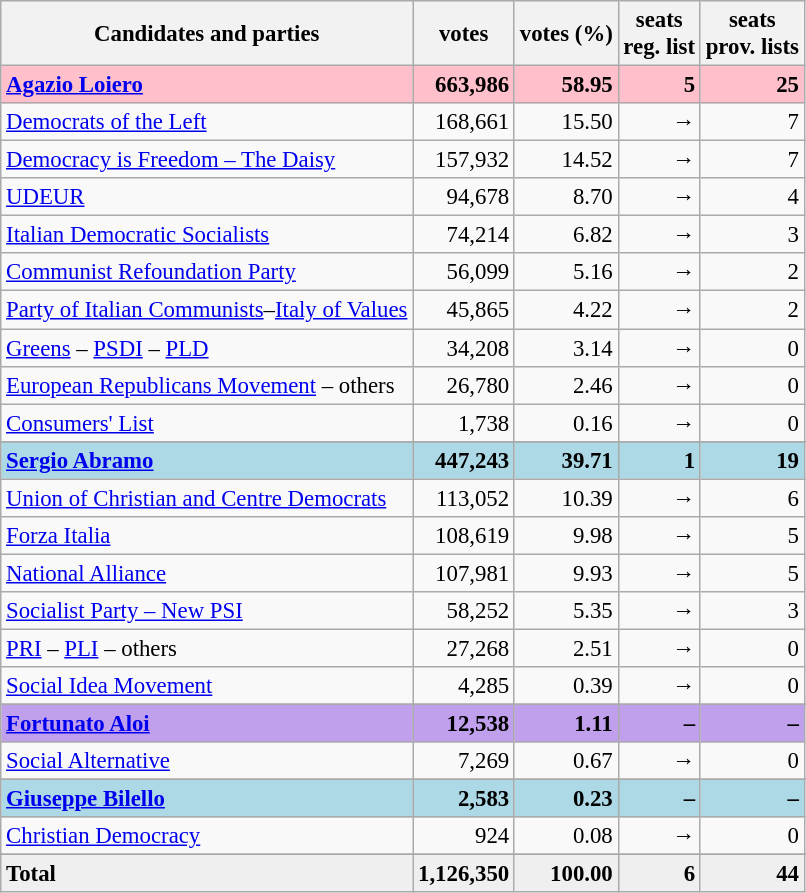<table class="wikitable" style="font-size:95%">
<tr bgcolor="EFEFEF">
<th>Candidates and parties</th>
<th>votes</th>
<th>votes (%)</th>
<th>seats <br>reg. list</th>
<th>seats <br>prov. lists</th>
</tr>
<tr bgcolor="pink">
<td><strong><a href='#'>Agazio Loiero</a></strong></td>
<td align=right><strong>663,986</strong></td>
<td align=right><strong>58.95</strong></td>
<td align=right><strong>5</strong></td>
<td align=right><strong>25</strong></td>
</tr>
<tr>
<td><a href='#'>Democrats of the Left</a></td>
<td align=right>168,661</td>
<td align=right>15.50</td>
<td align=right>→</td>
<td align=right>7</td>
</tr>
<tr>
<td><a href='#'>Democracy is Freedom – The Daisy</a></td>
<td align=right>157,932</td>
<td align=right>14.52</td>
<td align=right>→</td>
<td align=right>7</td>
</tr>
<tr>
<td><a href='#'>UDEUR</a></td>
<td align=right>94,678</td>
<td align=right>8.70</td>
<td align=right>→</td>
<td align=right>4</td>
</tr>
<tr>
<td><a href='#'>Italian Democratic Socialists</a></td>
<td align=right>74,214</td>
<td align=right>6.82</td>
<td align=right>→</td>
<td align=right>3</td>
</tr>
<tr>
<td><a href='#'>Communist Refoundation Party</a></td>
<td align=right>56,099</td>
<td align=right>5.16</td>
<td align=right>→</td>
<td align=right>2</td>
</tr>
<tr>
<td><a href='#'>Party of Italian Communists</a>–<a href='#'>Italy of Values</a></td>
<td align=right>45,865</td>
<td align=right>4.22</td>
<td align=right>→</td>
<td align=right>2</td>
</tr>
<tr>
<td><a href='#'>Greens</a> – <a href='#'>PSDI</a> – <a href='#'>PLD</a></td>
<td align=right>34,208</td>
<td align=right>3.14</td>
<td align=right>→</td>
<td align=right>0</td>
</tr>
<tr>
<td><a href='#'>European Republicans Movement</a> – others</td>
<td align=right>26,780</td>
<td align=right>2.46</td>
<td align=right>→</td>
<td align=right>0</td>
</tr>
<tr>
<td><a href='#'>Consumers' List</a></td>
<td align=right>1,738</td>
<td align=right>0.16</td>
<td align=right>→</td>
<td align=right>0</td>
</tr>
<tr>
</tr>
<tr bgcolor="lightblue">
<td><strong><a href='#'>Sergio Abramo</a></strong></td>
<td align=right><strong>447,243</strong></td>
<td align=right><strong>39.71</strong></td>
<td align=right><strong>1</strong></td>
<td align=right><strong>19</strong></td>
</tr>
<tr>
<td><a href='#'>Union of Christian and Centre Democrats</a></td>
<td align=right>113,052</td>
<td align=right>10.39</td>
<td align=right>→</td>
<td align=right>6</td>
</tr>
<tr>
<td><a href='#'>Forza Italia</a></td>
<td align=right>108,619</td>
<td align=right>9.98</td>
<td align=right>→</td>
<td align=right>5</td>
</tr>
<tr>
<td><a href='#'>National Alliance</a></td>
<td align=right>107,981</td>
<td align=right>9.93</td>
<td align=right>→</td>
<td align=right>5</td>
</tr>
<tr>
<td><a href='#'>Socialist Party – New PSI</a></td>
<td align=right>58,252</td>
<td align=right>5.35</td>
<td align=right>→</td>
<td align=right>3</td>
</tr>
<tr>
<td><a href='#'>PRI</a> – <a href='#'>PLI</a> – others</td>
<td align=right>27,268</td>
<td align=right>2.51</td>
<td align=right>→</td>
<td align=right>0</td>
</tr>
<tr>
<td><a href='#'>Social Idea Movement</a></td>
<td align=right>4,285</td>
<td align=right>0.39</td>
<td align=right>→</td>
<td align=right>0</td>
</tr>
<tr>
</tr>
<tr bgcolor="coralred">
<td><strong><a href='#'>Fortunato Aloi</a></strong></td>
<td align=right><strong>12,538</strong></td>
<td align=right><strong>1.11</strong></td>
<td align=right><strong>–</strong></td>
<td align=right><strong>–</strong></td>
</tr>
<tr>
<td><a href='#'>Social Alternative</a></td>
<td align=right>7,269</td>
<td align=right>0.67</td>
<td align=right>→</td>
<td align=right>0</td>
</tr>
<tr>
</tr>
<tr bgcolor="lightblue">
<td><strong><a href='#'>Giuseppe Bilello</a></strong></td>
<td align=right><strong>2,583</strong></td>
<td align=right><strong>0.23</strong></td>
<td align=right><strong>–</strong></td>
<td align=right><strong>–</strong></td>
</tr>
<tr>
<td><a href='#'>Christian Democracy</a></td>
<td align=right>924</td>
<td align=right>0.08</td>
<td align=right>→</td>
<td align=right>0</td>
</tr>
<tr>
</tr>
<tr bgcolor="EFEFEF">
<td><strong>Total</strong></td>
<td align=right><strong>1,126,350</strong></td>
<td align=right><strong>100.00</strong></td>
<td align=right><strong>6</strong></td>
<td align=right><strong>44</strong></td>
</tr>
</table>
